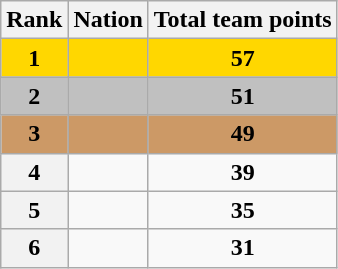<table class="wikitable">
<tr>
<th>Rank</th>
<th>Nation</th>
<th>Total team points</th>
</tr>
<tr bgcolor="gold">
<td align="center"><strong>1</strong></td>
<td></td>
<td align="center"><strong>57</strong></td>
</tr>
<tr bgcolor="silver">
<td align="center"><strong>2</strong></td>
<td></td>
<td align="center"><strong>51</strong></td>
</tr>
<tr bgcolor="cc9966">
<td align="center"><strong>3</strong></td>
<td></td>
<td align="center"><strong>49</strong></td>
</tr>
<tr>
<th>4</th>
<td></td>
<td align="center"><strong>39</strong></td>
</tr>
<tr>
<th>5</th>
<td></td>
<td align="center"><strong>35</strong></td>
</tr>
<tr>
<th>6</th>
<td></td>
<td align="center"><strong>31</strong></td>
</tr>
</table>
